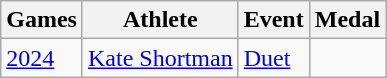<table class="wikitable">
<tr>
<th>Games</th>
<th>Athlete</th>
<th>Event</th>
<th>Medal</th>
</tr>
<tr>
<td><a href='#'>2024</a></td>
<td><a href='#'>Kate Shortman</a></td>
<td><a href='#'>Duet</a></td>
<td></td>
</tr>
</table>
